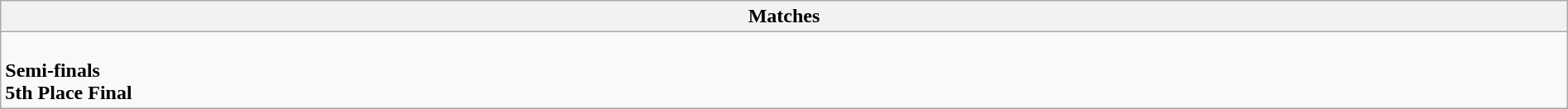<table class="wikitable collapsible collapsed" style="width:100%;">
<tr>
<th>Matches</th>
</tr>
<tr>
<td><br><strong>Semi-finals</strong>

<br><strong>5th Place Final</strong>
</td>
</tr>
</table>
